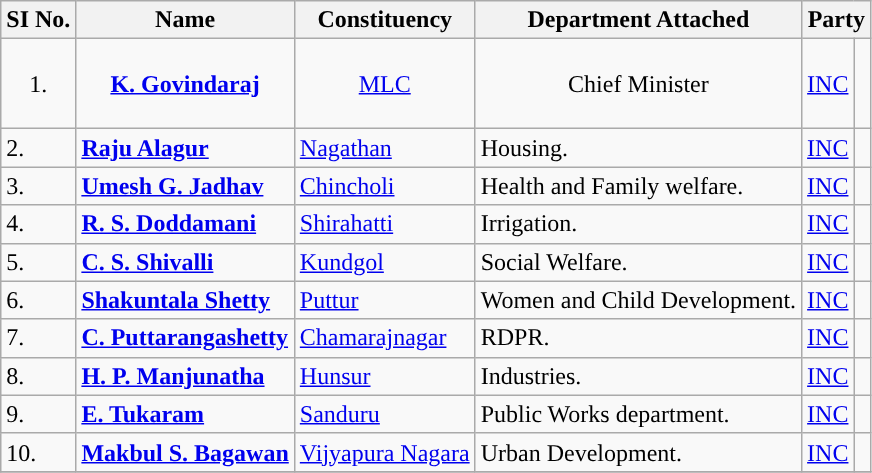<table class ="wikitable">
<tr>
<th>SI No.</th>
<th>Name</th>
<th>Constituency</th>
<th>Department Attached</th>
<th colspan="2" scope="col">Party</th>
</tr>
<tr style="text-align:center; height:60px;">
<td>1.</td>
<td><strong><a href='#'>K. Govindaraj</a></strong></td>
<td><a href='#'>MLC</a></td>
<td>Chief Minister</td>
<td><a href='#'>INC</a></td>
<td width="4px" style="background-color: "></td>
</tr>
<tr>
<td>2.</td>
<td><strong><a href='#'>Raju Alagur</a></strong></td>
<td><a href='#'>Nagathan</a></td>
<td>Housing.</td>
<td><a href='#'>INC</a></td>
<td width="4px" style="background-color: "></td>
</tr>
<tr>
<td>3.</td>
<td><strong><a href='#'>Umesh G. Jadhav</a></strong></td>
<td><a href='#'>Chincholi</a></td>
<td>Health and Family welfare.</td>
<td><a href='#'>INC</a></td>
<td width="4px" style="background-color: "></td>
</tr>
<tr>
<td>4.</td>
<td><strong><a href='#'>R. S. Doddamani</a></strong></td>
<td><a href='#'>Shirahatti</a></td>
<td>Irrigation.</td>
<td><a href='#'>INC</a></td>
<td width="4px" style="background-color: "></td>
</tr>
<tr>
<td>5.</td>
<td><strong><a href='#'>C. S. Shivalli</a></strong></td>
<td><a href='#'>Kundgol</a></td>
<td>Social Welfare.</td>
<td><a href='#'>INC</a></td>
<td width="4px" style="background-color: "></td>
</tr>
<tr>
<td>6.</td>
<td><strong><a href='#'>Shakuntala Shetty</a></strong></td>
<td><a href='#'>Puttur</a></td>
<td>Women and Child Development.</td>
<td><a href='#'>INC</a></td>
<td width="4px" style="background-color: "></td>
</tr>
<tr>
<td>7.</td>
<td><strong><a href='#'>C. Puttarangashetty</a></strong></td>
<td><a href='#'>Chamarajnagar</a></td>
<td>RDPR.</td>
<td><a href='#'>INC</a></td>
<td width="4px" style="background-color: "></td>
</tr>
<tr>
<td>8.</td>
<td><strong><a href='#'>H. P. Manjunatha</a></strong></td>
<td><a href='#'>Hunsur</a></td>
<td>Industries.</td>
<td><a href='#'>INC</a></td>
<td width="4px" style="background-color: "></td>
</tr>
<tr>
<td>9.</td>
<td><strong><a href='#'>E. Tukaram</a></strong></td>
<td><a href='#'>Sanduru</a></td>
<td>Public Works department.</td>
<td><a href='#'>INC</a></td>
<td width="4px" style="background-color: "></td>
</tr>
<tr>
<td>10.</td>
<td><strong><a href='#'>Makbul S. Bagawan</a></strong> </td>
<td><a href='#'>Vijyapura Nagara</a></td>
<td>Urban Development.</td>
<td><a href='#'>INC</a></td>
<td width="4px" style="background-color: "></td>
</tr>
<tr>
</tr>
</table>
